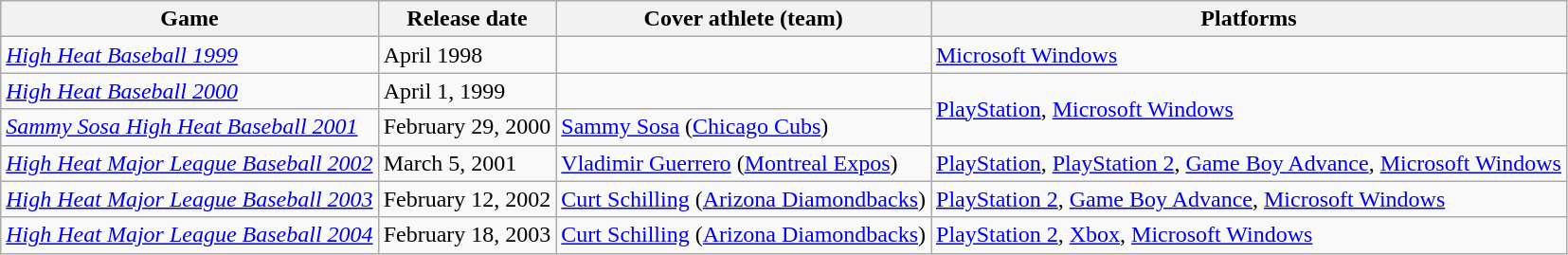<table class="wikitable">
<tr>
<th>Game</th>
<th>Release date</th>
<th>Cover athlete (team)</th>
<th>Platforms</th>
</tr>
<tr>
<td><em><a href='#'>High Heat Baseball 1999</a></em></td>
<td>April 1998</td>
<td></td>
<td><a href='#'>Microsoft Windows</a></td>
</tr>
<tr>
<td><em><a href='#'>High Heat Baseball 2000</a></em></td>
<td>April 1, 1999</td>
<td></td>
<td rowspan="2"><a href='#'>PlayStation</a>, <a href='#'>Microsoft Windows</a></td>
</tr>
<tr>
<td><em><a href='#'>Sammy Sosa High Heat Baseball 2001</a></em></td>
<td>February 29, 2000</td>
<td><a href='#'>Sammy Sosa</a> (<a href='#'>Chicago Cubs</a>)</td>
</tr>
<tr>
<td><em><a href='#'>High Heat Major League Baseball 2002</a></em></td>
<td>March 5, 2001</td>
<td><a href='#'>Vladimir Guerrero</a> (<a href='#'>Montreal Expos</a>)</td>
<td><a href='#'>PlayStation</a>, <a href='#'>PlayStation 2</a>, <a href='#'>Game Boy Advance</a>, <a href='#'>Microsoft Windows</a></td>
</tr>
<tr>
<td><em><a href='#'>High Heat Major League Baseball 2003</a></em></td>
<td>February 12, 2002</td>
<td><a href='#'>Curt Schilling</a> (<a href='#'>Arizona Diamondbacks</a>)</td>
<td><a href='#'>PlayStation 2</a>, <a href='#'>Game Boy Advance</a>, <a href='#'>Microsoft Windows</a></td>
</tr>
<tr>
<td><em><a href='#'>High Heat Major League Baseball 2004</a></em></td>
<td>February 18, 2003</td>
<td><a href='#'>Curt Schilling</a> (<a href='#'>Arizona Diamondbacks</a>)</td>
<td><a href='#'>PlayStation 2</a>, <a href='#'>Xbox</a>, <a href='#'>Microsoft Windows</a></td>
</tr>
</table>
